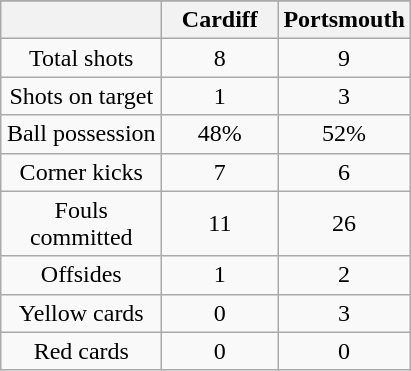<table class="wikitable" style="text-align:center">
<tr>
</tr>
<tr>
<th width=100></th>
<th width=70>Cardiff</th>
<th width=70>Portsmouth</th>
</tr>
<tr>
<td>Total shots</td>
<td>8</td>
<td>9</td>
</tr>
<tr>
<td>Shots on target</td>
<td>1</td>
<td>3</td>
</tr>
<tr>
<td>Ball possession</td>
<td>48%</td>
<td>52%</td>
</tr>
<tr>
<td>Corner kicks</td>
<td>7</td>
<td>6</td>
</tr>
<tr>
<td>Fouls committed</td>
<td>11</td>
<td>26</td>
</tr>
<tr>
<td>Offsides</td>
<td>1</td>
<td>2</td>
</tr>
<tr>
<td>Yellow cards</td>
<td>0</td>
<td>3</td>
</tr>
<tr>
<td>Red cards</td>
<td>0</td>
<td>0</td>
</tr>
</table>
